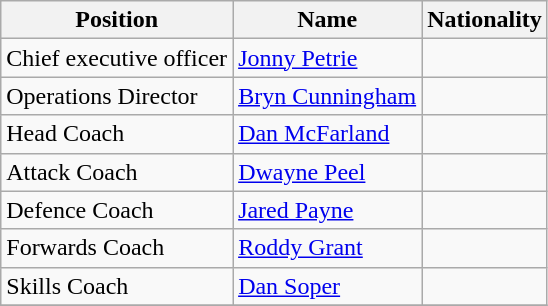<table class="wikitable">
<tr>
<th>Position</th>
<th>Name</th>
<th>Nationality</th>
</tr>
<tr>
<td>Chief executive officer</td>
<td><a href='#'>Jonny Petrie</a></td>
<td></td>
</tr>
<tr>
<td>Operations Director</td>
<td><a href='#'>Bryn Cunningham</a></td>
<td></td>
</tr>
<tr>
<td>Head Coach</td>
<td><a href='#'>Dan McFarland</a></td>
<td></td>
</tr>
<tr>
<td>Attack Coach</td>
<td><a href='#'>Dwayne Peel</a></td>
<td></td>
</tr>
<tr>
<td>Defence Coach</td>
<td><a href='#'>Jared Payne</a></td>
<td></td>
</tr>
<tr>
<td>Forwards Coach</td>
<td><a href='#'>Roddy Grant</a></td>
<td></td>
</tr>
<tr>
<td>Skills Coach</td>
<td><a href='#'>Dan Soper</a></td>
<td></td>
</tr>
<tr>
</tr>
</table>
